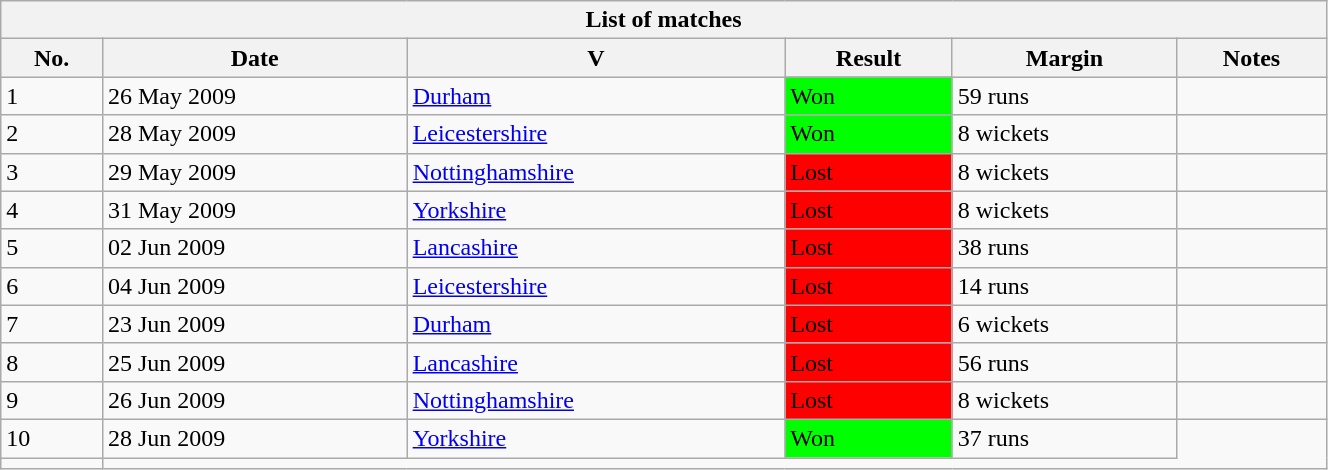<table class="wikitable" width="70%">
<tr>
<th bgcolor="#efefef" colspan=6>List of  matches</th>
</tr>
<tr bgcolor="#efefef">
<th>No.</th>
<th>Date</th>
<th>V</th>
<th>Result</th>
<th>Margin</th>
<th>Notes</th>
</tr>
<tr>
<td>1</td>
<td>26 May 2009</td>
<td><a href='#'>Durham</a>  <br> </td>
<td bgcolor="#00FF00">Won</td>
<td>59 runs</td>
<td></td>
</tr>
<tr>
<td>2</td>
<td>28 May 2009</td>
<td><a href='#'>Leicestershire</a><br> </td>
<td bgcolor="#00FF00">Won</td>
<td>8 wickets</td>
<td></td>
</tr>
<tr>
<td>3</td>
<td>29 May 2009</td>
<td><a href='#'>Nottinghamshire</a> <br> </td>
<td bgcolor="#FF0000">Lost</td>
<td>8 wickets</td>
<td></td>
</tr>
<tr>
<td>4</td>
<td>31 May 2009</td>
<td><a href='#'>Yorkshire</a><br> </td>
<td bgcolor="#FF0000">Lost</td>
<td>8 wickets</td>
<td></td>
</tr>
<tr>
<td>5</td>
<td>02 Jun 2009</td>
<td><a href='#'>Lancashire</a> <br> </td>
<td bgcolor="#FF0000">Lost</td>
<td>38 runs</td>
<td></td>
</tr>
<tr>
<td>6</td>
<td>04 Jun 2009</td>
<td><a href='#'>Leicestershire</a><br> </td>
<td bgcolor="#FF0000">Lost</td>
<td>14 runs</td>
<td></td>
</tr>
<tr>
<td>7</td>
<td>23 Jun 2009</td>
<td><a href='#'>Durham</a>  <br> </td>
<td bgcolor="#FF0000">Lost</td>
<td>6 wickets</td>
<td></td>
</tr>
<tr>
<td>8</td>
<td>25 Jun 2009</td>
<td><a href='#'>Lancashire</a> <br> </td>
<td bgcolor="#FF0000">Lost</td>
<td>56 runs</td>
<td></td>
</tr>
<tr>
<td>9</td>
<td>26 Jun 2009</td>
<td><a href='#'>Nottinghamshire</a> <br> </td>
<td bgcolor="#FF0000">Lost</td>
<td>8 wickets</td>
<td></td>
</tr>
<tr>
<td>10</td>
<td>28 Jun 2009</td>
<td><a href='#'>Yorkshire</a><br> </td>
<td bgcolor="#00FF00">Won</td>
<td>37 runs</td>
</tr>
<tr>
<td></td>
</tr>
</table>
